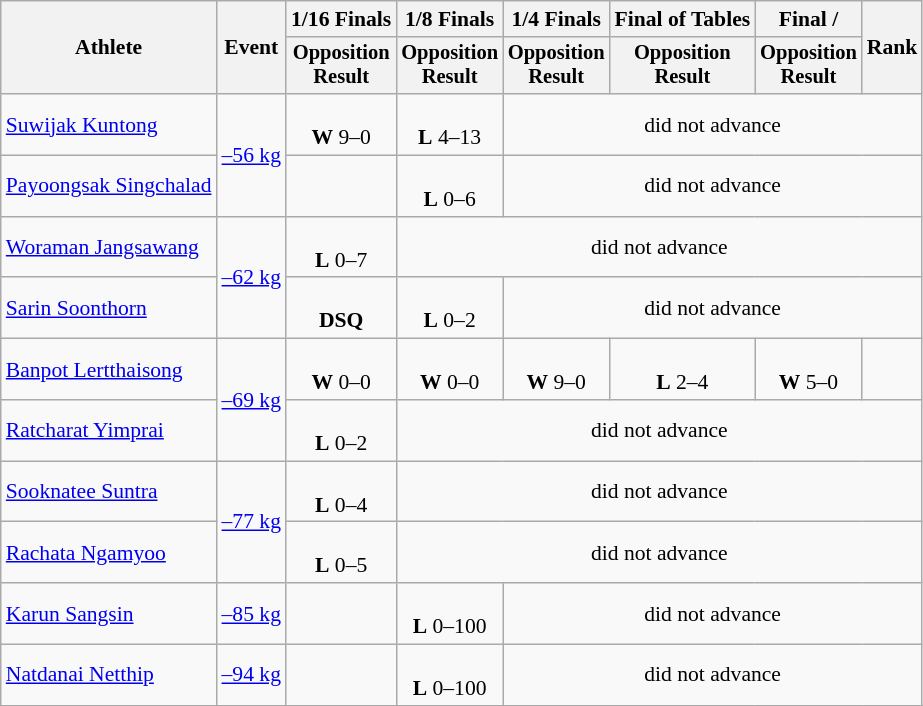<table class=wikitable style="text-align:center; font-size:90%">
<tr>
<th rowspan="2">Athlete</th>
<th rowspan="2">Event</th>
<th>1/16 Finals</th>
<th>1/8 Finals</th>
<th>1/4 Finals</th>
<th>Final of Tables</th>
<th>Final / </th>
<th rowspan=2>Rank</th>
</tr>
<tr style="font-size:95%">
<th>Opposition<br>Result</th>
<th>Opposition<br>Result</th>
<th>Opposition<br>Result</th>
<th>Opposition<br>Result</th>
<th>Opposition<br>Result</th>
</tr>
<tr>
<td align=left><a href='#'>Suwijak Kuntong</a></td>
<td rowspan=2><a href='#'>–56 kg</a></td>
<td style="text-align:center;"> <br> <strong>W</strong> 9–0</td>
<td style="text-align:center;"> <br> <strong>L</strong> 4–13</td>
<td colspan=5>did not advance</td>
</tr>
<tr>
<td align=left><a href='#'>Payoongsak Singchalad</a></td>
<td></td>
<td style="text-align:center;"> <br> <strong>L</strong> 0–6</td>
<td colspan=4>did not advance</td>
</tr>
<tr>
<td align=left><a href='#'>Woraman Jangsawang</a></td>
<td rowspan=2><a href='#'>–62 kg</a></td>
<td align="center"> <br> <strong>L</strong> 0–7</td>
<td colspan=5>did not advance</td>
</tr>
<tr>
<td align=left><a href='#'>Sarin Soonthorn</a></td>
<td align="center"> <br> <strong>DSQ</strong></td>
<td align="center"> <br> <strong>L</strong> 0–2</td>
<td colspan=4>did not advance</td>
</tr>
<tr>
<td align=left><a href='#'>Banpot Lertthaisong</a></td>
<td rowspan=2><a href='#'>–69 kg</a></td>
<td style="text-align:center;"> <br> <strong>W</strong> 0–0</td>
<td style="text-align:center;"> <br> <strong>W</strong> 0–0</td>
<td> <br> <strong>W</strong> 9–0</td>
<td> <br> <strong>L</strong> 2–4</td>
<td> <br> <strong>W</strong> 5–0</td>
<td></td>
</tr>
<tr>
<td align=left><a href='#'>Ratcharat Yimprai</a></td>
<td align="center"> <br> <strong>L</strong> 0–2</td>
<td colspan=5>did not advance</td>
</tr>
<tr>
<td align=left><a href='#'>Sooknatee Suntra</a></td>
<td rowspan=2><a href='#'>–77 kg</a></td>
<td align="center"> <br> <strong>L</strong> 0–4</td>
<td colspan=5>did not advance</td>
</tr>
<tr>
<td align=left><a href='#'>Rachata Ngamyoo</a></td>
<td align="center"> <br> <strong>L</strong> 0–5</td>
<td colspan=5>did not advance</td>
</tr>
<tr>
<td align=left><a href='#'>Karun Sangsin</a></td>
<td><a href='#'>–85 kg</a></td>
<td></td>
<td align="center"> <br> <strong>L</strong> 0–100</td>
<td colspan=5>did not advance</td>
</tr>
<tr>
<td align=left><a href='#'>Natdanai Netthip</a></td>
<td><a href='#'>–94 kg</a></td>
<td></td>
<td align="center"> <br> <strong>L</strong> 0–100</td>
<td colspan=5>did not advance</td>
</tr>
<tr>
</tr>
</table>
